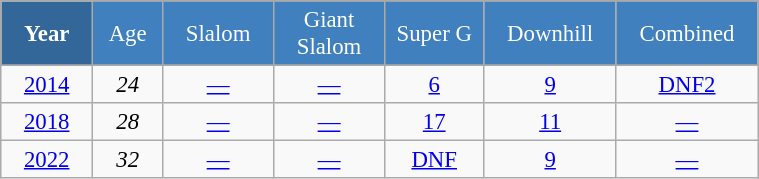<table class="wikitable" style="font-size:95%; text-align:center; border:grey solid 1px; border-collapse:collapse;" width="40%">
<tr style="background-color:#369; color:white;">
<td rowspan="2" colspan="1" width="5%"><strong>Year</strong></td>
</tr>
<tr style="background-color:#4180be; color:white;">
<td width="3%">Age</td>
<td width="5%">Slalom</td>
<td width="5%">Giant<br>Slalom</td>
<td width="5%">Super G</td>
<td width="5%">Downhill</td>
<td width="5%">Combined</td>
</tr>
<tr style="background-color:#8CB2D8; color:white;">
</tr>
<tr>
<td><a href='#'>2014</a></td>
<td><em>24</em></td>
<td><a href='#'>—</a></td>
<td><a href='#'>—</a></td>
<td><a href='#'>6</a></td>
<td><a href='#'>9</a></td>
<td><a href='#'>DNF2</a></td>
</tr>
<tr>
<td><a href='#'>2018</a></td>
<td><em>28</em></td>
<td><a href='#'>—</a></td>
<td><a href='#'>—</a></td>
<td><a href='#'>17</a></td>
<td><a href='#'>11</a></td>
<td><a href='#'>—</a></td>
</tr>
<tr>
<td><a href='#'>2022</a></td>
<td><em>32</em></td>
<td><a href='#'>—</a></td>
<td><a href='#'>—</a></td>
<td><a href='#'>DNF</a></td>
<td><a href='#'>9</a></td>
<td><a href='#'>—</a></td>
</tr>
</table>
